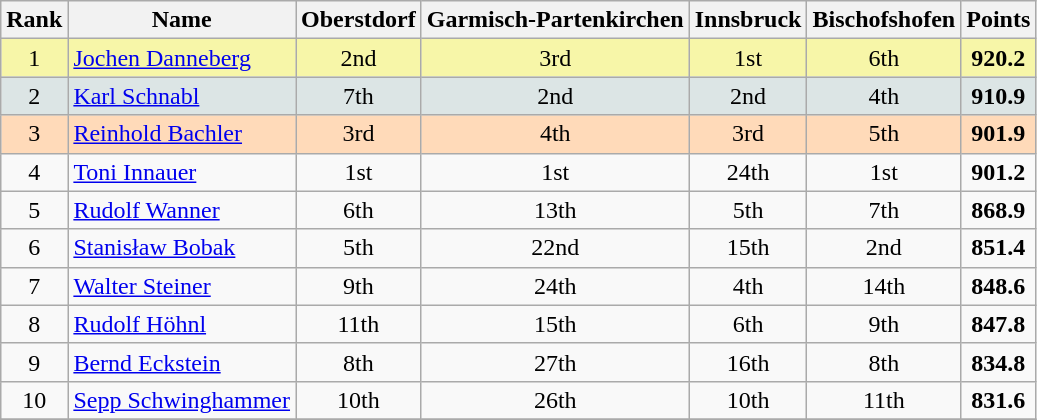<table class="wikitable sortable">
<tr>
<th align=Center>Rank</th>
<th>Name</th>
<th>Oberstdorf</th>
<th>Garmisch-Partenkirchen</th>
<th>Innsbruck</th>
<th>Bischofshofen</th>
<th>Points</th>
</tr>
<tr style="background:#F7F6A8">
<td align=center>1</td>
<td> <a href='#'>Jochen Danneberg</a></td>
<td align=center>2nd</td>
<td align=center>3rd</td>
<td align=center>1st</td>
<td align=center>6th</td>
<td align=center><strong>920.2</strong></td>
</tr>
<tr style="background: #DCE5E5;">
<td align=center>2</td>
<td> <a href='#'>Karl Schnabl</a></td>
<td align=center>7th</td>
<td align=center>2nd</td>
<td align=center>2nd</td>
<td align=center>4th</td>
<td align=center><strong>910.9</strong></td>
</tr>
<tr style="background: #FFDAB9;">
<td align=center>3</td>
<td> <a href='#'>Reinhold Bachler</a></td>
<td align=center>3rd</td>
<td align=center>4th</td>
<td align=center>3rd</td>
<td align=center>5th</td>
<td align=center><strong>901.9</strong></td>
</tr>
<tr>
<td align=center>4</td>
<td> <a href='#'>Toni Innauer</a></td>
<td align=center>1st</td>
<td align=center>1st</td>
<td align=center>24th</td>
<td align=center>1st</td>
<td align=center><strong>901.2</strong></td>
</tr>
<tr>
<td align=center>5</td>
<td> <a href='#'>Rudolf Wanner</a></td>
<td align=center>6th</td>
<td align=center>13th</td>
<td align=center>5th</td>
<td align=center>7th</td>
<td align=center><strong>868.9</strong></td>
</tr>
<tr>
<td align=center>6</td>
<td> <a href='#'>Stanisław Bobak</a></td>
<td align=center>5th</td>
<td align=center>22nd</td>
<td align=center>15th</td>
<td align=center>2nd</td>
<td align=center><strong>851.4</strong></td>
</tr>
<tr>
<td align=center>7</td>
<td> <a href='#'>Walter Steiner</a></td>
<td align=center>9th</td>
<td align=center>24th</td>
<td align=center>4th</td>
<td align=center>14th</td>
<td align=center><strong>848.6</strong></td>
</tr>
<tr>
<td align=center>8</td>
<td> <a href='#'>Rudolf Höhnl</a></td>
<td align=center>11th</td>
<td align=center>15th</td>
<td align=center>6th</td>
<td align=center>9th</td>
<td align=center><strong>847.8</strong></td>
</tr>
<tr>
<td align=center>9</td>
<td> <a href='#'>Bernd Eckstein</a></td>
<td align=center>8th</td>
<td align=center>27th</td>
<td align=center>16th</td>
<td align=center>8th</td>
<td align=center><strong>834.8</strong></td>
</tr>
<tr>
<td align=center>10</td>
<td> <a href='#'>Sepp Schwinghammer</a></td>
<td align=center>10th</td>
<td align=center>26th</td>
<td align=center>10th</td>
<td align=center>11th</td>
<td align=center><strong>831.6</strong></td>
</tr>
<tr>
</tr>
</table>
